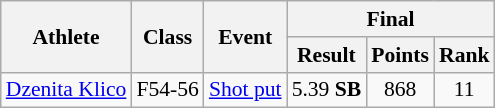<table class=wikitable style="font-size:90%">
<tr>
<th rowspan="2">Athlete</th>
<th rowspan="2">Class</th>
<th rowspan="2">Event</th>
<th colspan="3">Final</th>
</tr>
<tr>
<th>Result</th>
<th>Points</th>
<th>Rank</th>
</tr>
<tr>
<td><a href='#'>Dzenita Klico</a></td>
<td style="text-align:center;">F54-56</td>
<td><a href='#'>Shot put</a></td>
<td style="text-align:center;">5.39 <strong>SB</strong></td>
<td style="text-align:center;">868</td>
<td style="text-align:center;">11</td>
</tr>
</table>
